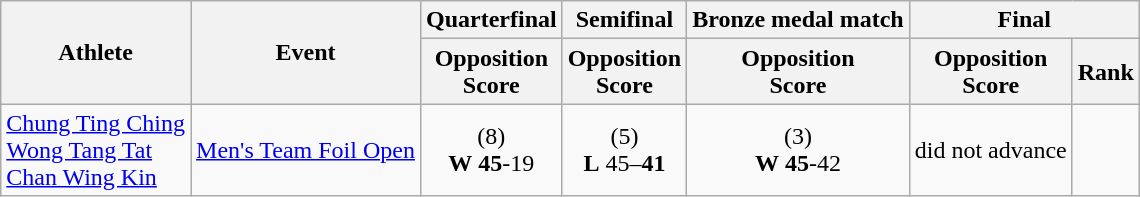<table class=wikitable>
<tr>
<th rowspan="2">Athlete</th>
<th rowspan="2">Event</th>
<th>Quarterfinal</th>
<th>Semifinal</th>
<th>Bronze medal match</th>
<th colspan="2">Final</th>
</tr>
<tr>
<th>Opposition<br>Score</th>
<th>Opposition<br>Score</th>
<th>Opposition<br>Score</th>
<th>Opposition<br>Score</th>
<th>Rank</th>
</tr>
<tr>
<td><a href='#'>Chung Ting Ching</a><br><a href='#'>Wong Tang Tat</a><br><a href='#'>Chan Wing Kin</a></td>
<td><a href='#'>Men's Team Foil Open</a></td>
<td align="center"> (8)<br><strong>W</strong> <strong>45</strong>-19</td>
<td align="center"> (5)<br><strong>L</strong> 45–<strong>41</strong></td>
<td align="center"> (3)<br><strong>W</strong> <strong>45</strong>-42</td>
<td align="center">did not advance</td>
<td align="center"></td>
</tr>
</table>
